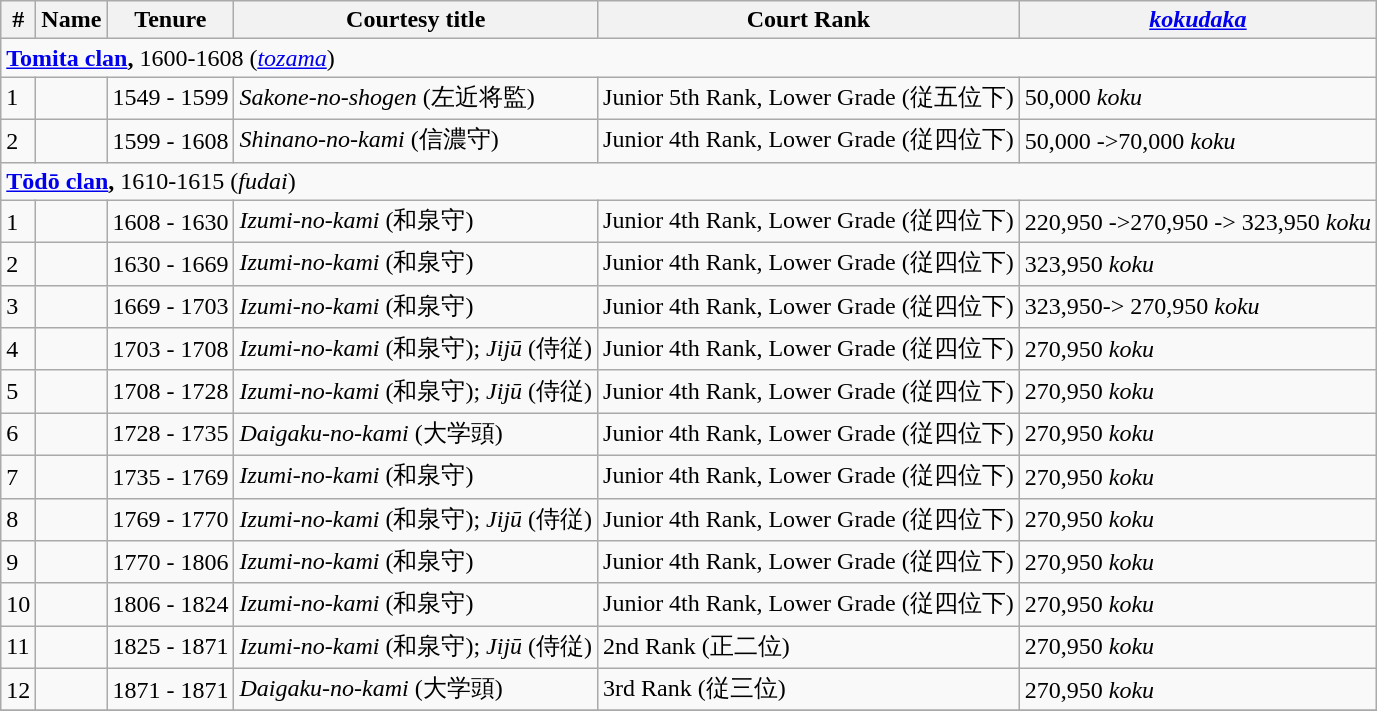<table class=wikitable>
<tr>
<th>#</th>
<th>Name</th>
<th>Tenure</th>
<th>Courtesy title</th>
<th>Court Rank</th>
<th><em><a href='#'>kokudaka</a></em></th>
</tr>
<tr>
<td colspan=6> <strong><a href='#'>Tomita clan</a>,</strong> 1600-1608 (<em><a href='#'>tozama</a></em>)</td>
</tr>
<tr>
<td>1</td>
<td></td>
<td>1549 - 1599</td>
<td><em>Sakone-no-shogen</em> (左近将監)</td>
<td>Junior 5th Rank, Lower Grade (従五位下)</td>
<td>50,000 <em>koku</em></td>
</tr>
<tr>
<td>2</td>
<td></td>
<td>1599 - 1608</td>
<td><em>Shinano-no-kami</em> (信濃守)</td>
<td>Junior 4th Rank, Lower Grade (従四位下)</td>
<td>50,000 ->70,000 <em>koku</em></td>
</tr>
<tr>
<td colspan=6> <strong><a href='#'>Tōdō clan</a>,</strong> 1610-1615 (<em>fudai</em>)</td>
</tr>
<tr>
<td>1</td>
<td></td>
<td>1608 - 1630</td>
<td><em>Izumi-no-kami</em> (和泉守)</td>
<td>Junior 4th Rank, Lower Grade (従四位下)</td>
<td>220,950 ->270,950 -> 323,950 <em>koku</em></td>
</tr>
<tr>
<td>2</td>
<td></td>
<td>1630 - 1669</td>
<td><em>Izumi-no-kami</em> (和泉守)</td>
<td>Junior 4th Rank, Lower Grade (従四位下)</td>
<td>323,950 <em>koku</em></td>
</tr>
<tr>
<td>3</td>
<td></td>
<td>1669 - 1703</td>
<td><em>Izumi-no-kami</em> (和泉守)</td>
<td>Junior 4th Rank, Lower Grade (従四位下)</td>
<td>323,950-> 270,950 <em>koku</em></td>
</tr>
<tr>
<td>4</td>
<td></td>
<td>1703 - 1708</td>
<td><em>Izumi-no-kami</em> (和泉守); <em>Jijū</em> (侍従)</td>
<td>Junior 4th Rank, Lower Grade (従四位下)</td>
<td>270,950 <em>koku</em></td>
</tr>
<tr>
<td>5</td>
<td></td>
<td>1708 - 1728</td>
<td><em>Izumi-no-kami</em> (和泉守); <em>Jijū</em> (侍従)</td>
<td>Junior 4th Rank, Lower Grade (従四位下)</td>
<td>270,950 <em>koku</em></td>
</tr>
<tr>
<td>6</td>
<td></td>
<td>1728 - 1735</td>
<td><em>Daigaku-no-kami</em> (大学頭)</td>
<td>Junior 4th Rank, Lower Grade (従四位下)</td>
<td>270,950 <em>koku</em></td>
</tr>
<tr>
<td>7</td>
<td></td>
<td>1735 - 1769</td>
<td><em>Izumi-no-kami</em> (和泉守)</td>
<td>Junior 4th Rank, Lower Grade (従四位下)</td>
<td>270,950 <em>koku</em></td>
</tr>
<tr>
<td>8</td>
<td></td>
<td>1769 - 1770</td>
<td><em>Izumi-no-kami</em> (和泉守); <em>Jijū</em> (侍従)</td>
<td>Junior 4th Rank, Lower Grade (従四位下)</td>
<td>270,950 <em>koku</em></td>
</tr>
<tr>
<td>9</td>
<td></td>
<td>1770 - 1806</td>
<td><em>Izumi-no-kami</em> (和泉守)</td>
<td>Junior 4th Rank, Lower Grade (従四位下)</td>
<td>270,950 <em>koku</em></td>
</tr>
<tr>
<td>10</td>
<td></td>
<td>1806 - 1824</td>
<td><em>Izumi-no-kami</em> (和泉守)</td>
<td>Junior 4th Rank, Lower Grade (従四位下)</td>
<td>270,950 <em>koku</em></td>
</tr>
<tr>
<td>11</td>
<td></td>
<td>1825 - 1871</td>
<td><em>Izumi-no-kami</em> (和泉守); <em>Jijū</em> (侍従)</td>
<td>2nd Rank (正二位)</td>
<td>270,950 <em>koku</em></td>
</tr>
<tr>
<td>12</td>
<td></td>
<td>1871 - 1871</td>
<td><em>Daigaku-no-kami</em> (大学頭)</td>
<td>3rd Rank (従三位)</td>
<td>270,950 <em>koku</em></td>
</tr>
<tr>
</tr>
</table>
